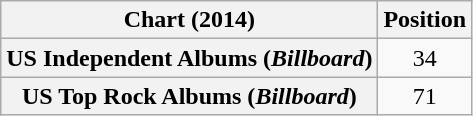<table class="wikitable sortable plainrowheaders" style="text-align:center">
<tr>
<th scope="col">Chart (2014)</th>
<th scope="col">Position</th>
</tr>
<tr>
<th scope="row">US Independent Albums (<em>Billboard</em>)</th>
<td>34</td>
</tr>
<tr>
<th scope="row">US Top Rock Albums (<em>Billboard</em>)</th>
<td>71</td>
</tr>
</table>
